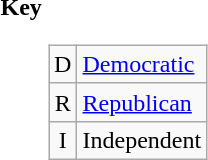<table>
<tr valign=top>
<th>Key</th>
<td><br><table class=wikitable>
<tr>
<td align=center >D</td>
<td><a href='#'>Democratic</a></td>
</tr>
<tr>
<td align=center >R</td>
<td><a href='#'>Republican</a></td>
</tr>
<tr>
<td align=center >I</td>
<td>Independent</td>
</tr>
</table>
</td>
</tr>
</table>
